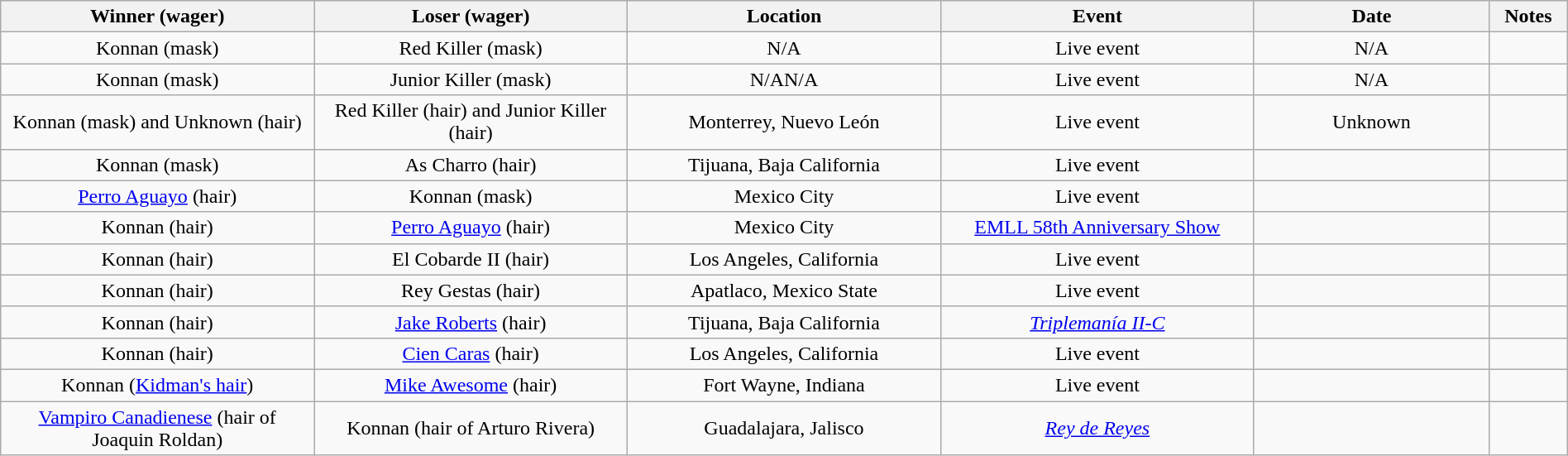<table class="wikitable sortable" width=100%  style="text-align: center">
<tr>
<th width=20% scope="col">Winner (wager)</th>
<th width=20% scope="col">Loser (wager)</th>
<th width=20% scope="col">Location</th>
<th width=20% scope="col">Event</th>
<th width=15% scope="col">Date</th>
<th class="unsortable" width=5% scope="col">Notes</th>
</tr>
<tr>
<td>Konnan (mask)</td>
<td>Red Killer (mask)</td>
<td>N/A</td>
<td>Live event</td>
<td>N/A</td>
<td> </td>
</tr>
<tr>
<td>Konnan (mask)</td>
<td>Junior Killer (mask)</td>
<td>N/AN/A</td>
<td>Live event</td>
<td>N/A</td>
<td> </td>
</tr>
<tr>
<td>Konnan (mask) and Unknown (hair)</td>
<td>Red Killer (hair) and Junior Killer (hair)</td>
<td>Monterrey, Nuevo León</td>
<td>Live event</td>
<td>Unknown</td>
<td> </td>
</tr>
<tr>
<td>Konnan (mask)</td>
<td>As Charro (hair)</td>
<td>Tijuana, Baja California</td>
<td>Live event</td>
<td></td>
<td> </td>
</tr>
<tr>
<td><a href='#'>Perro Aguayo</a> (hair)</td>
<td>Konnan (mask)</td>
<td>Mexico City</td>
<td>Live event</td>
<td></td>
<td> </td>
</tr>
<tr>
<td>Konnan (hair)</td>
<td><a href='#'>Perro Aguayo</a> (hair)</td>
<td>Mexico City</td>
<td><a href='#'>EMLL 58th Anniversary Show</a></td>
<td></td>
<td></td>
</tr>
<tr>
<td>Konnan (hair)</td>
<td>El Cobarde II (hair)</td>
<td>Los Angeles, California</td>
<td>Live event</td>
<td></td>
<td> </td>
</tr>
<tr>
<td>Konnan (hair)</td>
<td>Rey Gestas (hair)</td>
<td>Apatlaco, Mexico State</td>
<td>Live event</td>
<td></td>
<td> </td>
</tr>
<tr>
<td>Konnan (hair)</td>
<td><a href='#'>Jake Roberts</a> (hair)</td>
<td>Tijuana, Baja California</td>
<td><em><a href='#'>Triplemanía II-C</a></em></td>
<td></td>
<td> </td>
</tr>
<tr>
<td>Konnan (hair)</td>
<td><a href='#'>Cien Caras</a> (hair)</td>
<td>Los Angeles, California</td>
<td>Live event</td>
<td></td>
<td></td>
</tr>
<tr>
<td>Konnan (<a href='#'>Kidman's hair</a>)</td>
<td><a href='#'>Mike Awesome</a> (hair)</td>
<td>Fort Wayne, Indiana</td>
<td>Live event</td>
<td></td>
<td> </td>
</tr>
<tr>
<td><a href='#'>Vampiro Canadienese</a> (hair of Joaquin Roldan)</td>
<td>Konnan (hair of Arturo Rivera)</td>
<td>Guadalajara, Jalisco</td>
<td><em><a href='#'>Rey de Reyes</a></em></td>
<td></td>
<td></td>
</tr>
</table>
